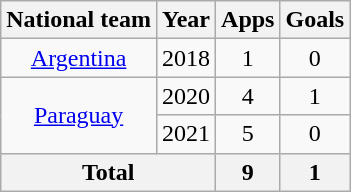<table class="wikitable" style="text-align:center">
<tr>
<th>National team</th>
<th>Year</th>
<th>Apps</th>
<th>Goals</th>
</tr>
<tr>
<td><a href='#'>Argentina</a></td>
<td>2018</td>
<td>1</td>
<td>0</td>
</tr>
<tr>
<td rowspan="2"><a href='#'>Paraguay</a></td>
<td>2020</td>
<td>4</td>
<td>1</td>
</tr>
<tr>
<td>2021</td>
<td>5</td>
<td>0</td>
</tr>
<tr>
<th colspan="2">Total</th>
<th>9</th>
<th>1</th>
</tr>
</table>
